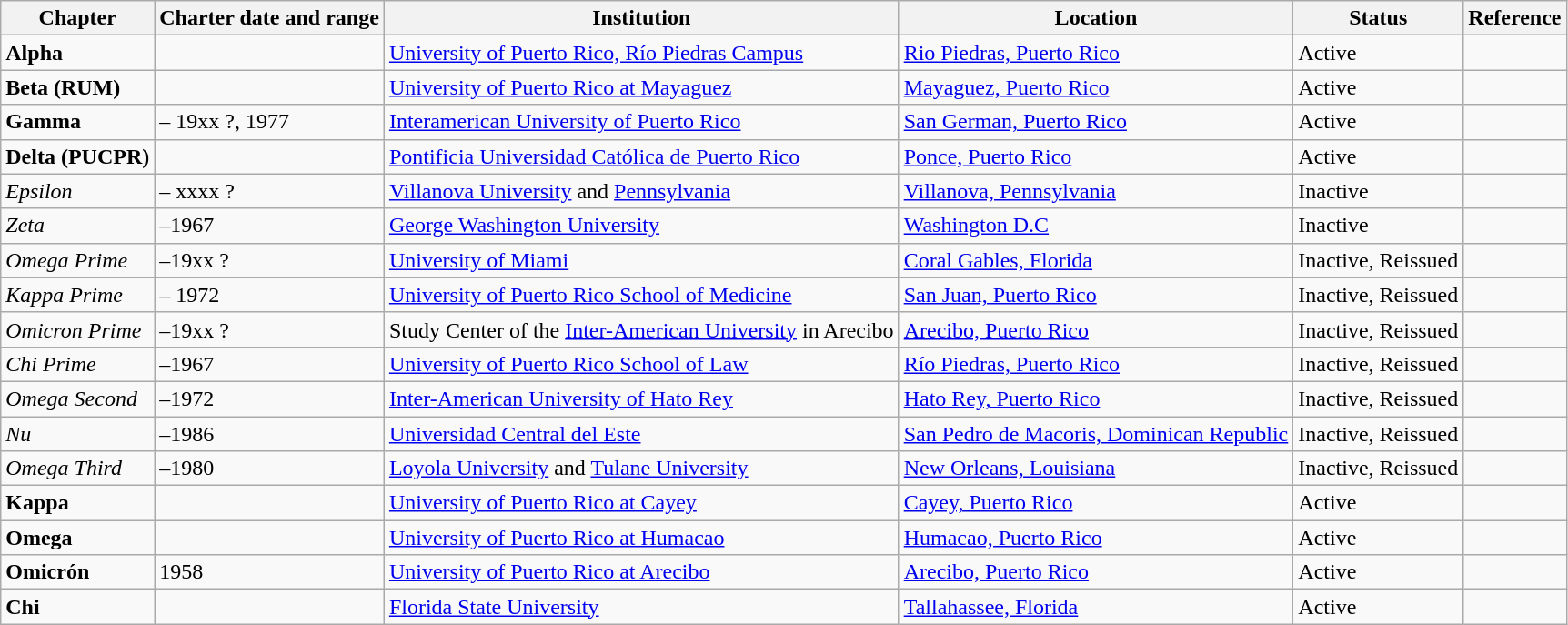<table class="wikitable sortable">
<tr>
<th>Chapter</th>
<th>Charter date and range</th>
<th>Institution</th>
<th>Location</th>
<th>Status</th>
<th>Reference</th>
</tr>
<tr>
<td><strong>Alpha</strong></td>
<td></td>
<td><a href='#'>University of Puerto Rico, Río Piedras Campus</a></td>
<td><a href='#'>Rio Piedras, Puerto Rico</a></td>
<td>Active</td>
<td></td>
</tr>
<tr>
<td><strong>Beta (RUM)</strong></td>
<td></td>
<td><a href='#'>University of Puerto Rico at Mayaguez</a></td>
<td><a href='#'>Mayaguez, Puerto Rico</a></td>
<td>Active</td>
<td></td>
</tr>
<tr>
<td><strong>Gamma</strong></td>
<td> – 19xx ?, 1977</td>
<td><a href='#'>Interamerican University of Puerto Rico</a></td>
<td><a href='#'>San German, Puerto Rico</a></td>
<td>Active</td>
<td></td>
</tr>
<tr>
<td><strong>Delta (PUCPR)</strong></td>
<td></td>
<td><a href='#'>Pontificia Universidad Católica de Puerto Rico</a></td>
<td><a href='#'>Ponce, Puerto Rico</a></td>
<td>Active</td>
<td></td>
</tr>
<tr>
<td><em>Epsilon</em></td>
<td> – xxxx ?</td>
<td><a href='#'>Villanova University</a> and <a href='#'>Pennsylvania</a></td>
<td><a href='#'>Villanova, Pennsylvania</a></td>
<td>Inactive</td>
<td></td>
</tr>
<tr>
<td><em>Zeta</em></td>
<td>–1967</td>
<td><a href='#'>George Washington University</a></td>
<td><a href='#'>Washington D.C</a></td>
<td>Inactive</td>
<td></td>
</tr>
<tr>
<td><em>Omega Prime</em></td>
<td>–19xx ?</td>
<td><a href='#'>University of Miami</a></td>
<td><a href='#'>Coral Gables, Florida</a></td>
<td>Inactive, Reissued</td>
<td></td>
</tr>
<tr>
<td><em>Kappa Prime</em></td>
<td> – 1972</td>
<td><a href='#'>University of Puerto Rico School of Medicine</a></td>
<td><a href='#'>San Juan, Puerto Rico</a></td>
<td>Inactive, Reissued</td>
<td></td>
</tr>
<tr>
<td><em>Omicron Prime</em></td>
<td>–19xx ?</td>
<td>Study Center of the <a href='#'>Inter-American University</a> in Arecibo</td>
<td><a href='#'>Arecibo, Puerto Rico</a></td>
<td>Inactive, Reissued</td>
<td></td>
</tr>
<tr>
<td><em>Chi Prime</em></td>
<td>–1967</td>
<td><a href='#'>University of Puerto Rico School of Law</a></td>
<td><a href='#'>Río Piedras, Puerto Rico</a></td>
<td>Inactive, Reissued</td>
<td></td>
</tr>
<tr>
<td><em>Omega Second</em></td>
<td>–1972</td>
<td><a href='#'>Inter-American University of Hato Rey</a></td>
<td><a href='#'>Hato Rey, Puerto Rico</a></td>
<td>Inactive, Reissued</td>
<td></td>
</tr>
<tr>
<td><em>Nu</em></td>
<td>–1986</td>
<td><a href='#'>Universidad Central del Este</a></td>
<td><a href='#'>San Pedro de Macoris, Dominican Republic</a></td>
<td>Inactive, Reissued</td>
<td></td>
</tr>
<tr>
<td><em>Omega Third</em></td>
<td>–1980</td>
<td><a href='#'>Loyola University</a> and <a href='#'>Tulane University</a></td>
<td><a href='#'>New Orleans, Louisiana</a></td>
<td>Inactive, Reissued</td>
<td></td>
</tr>
<tr>
<td><strong>Kappa</strong></td>
<td></td>
<td><a href='#'>University of Puerto Rico at Cayey</a></td>
<td><a href='#'>Cayey, Puerto Rico</a></td>
<td>Active</td>
<td></td>
</tr>
<tr>
<td><strong>Omega</strong></td>
<td></td>
<td><a href='#'>University of Puerto Rico at Humacao</a></td>
<td><a href='#'>Humacao, Puerto Rico</a></td>
<td>Active</td>
<td></td>
</tr>
<tr>
<td><strong>Omicrón</strong></td>
<td>1958</td>
<td><a href='#'>University of Puerto Rico at Arecibo</a></td>
<td><a href='#'>Arecibo, Puerto Rico</a></td>
<td>Active</td>
<td></td>
</tr>
<tr>
<td><strong>Chi</strong></td>
<td></td>
<td><a href='#'>Florida State University</a></td>
<td><a href='#'>Tallahassee, Florida</a></td>
<td>Active</td>
<td></td>
</tr>
</table>
